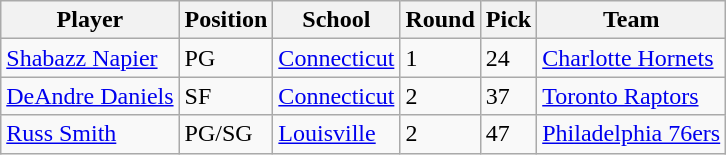<table class="wikitable" border="1">
<tr>
<th>Player</th>
<th>Position</th>
<th>School</th>
<th>Round</th>
<th>Pick</th>
<th>Team</th>
</tr>
<tr>
<td><a href='#'>Shabazz Napier</a></td>
<td>PG</td>
<td><a href='#'>Connecticut</a></td>
<td>1</td>
<td>24</td>
<td><a href='#'>Charlotte Hornets</a></td>
</tr>
<tr>
<td><a href='#'>DeAndre Daniels</a></td>
<td>SF</td>
<td><a href='#'>Connecticut</a></td>
<td>2</td>
<td>37</td>
<td><a href='#'>Toronto Raptors</a></td>
</tr>
<tr>
<td><a href='#'>Russ Smith</a></td>
<td>PG/SG</td>
<td><a href='#'>Louisville</a></td>
<td>2</td>
<td>47</td>
<td><a href='#'>Philadelphia 76ers</a></td>
</tr>
</table>
